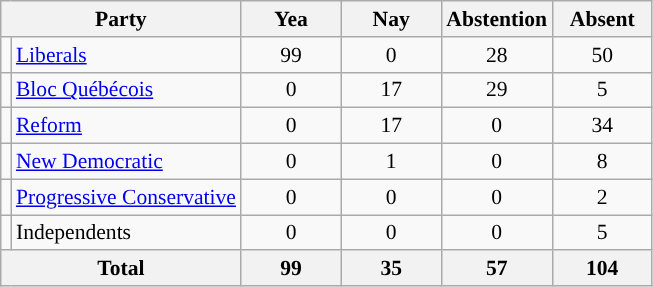<table class="wikitable" align="center" style="text-align:center; font-size:90%">
<tr>
<th colspan="2">Party</th>
<th width=60px>Yea</th>
<th width=60px>Nay</th>
<th width=60px>Abstention</th>
<th width=60px>Absent</th>
</tr>
<tr>
<td style="background:"></td>
<td align="left"><a href='#'>Liberals</a></td>
<td>99</td>
<td>0</td>
<td>28</td>
<td>50</td>
</tr>
<tr>
<td style="background:"></td>
<td align="left"><a href='#'>Bloc Québécois</a></td>
<td>0</td>
<td>17</td>
<td>29</td>
<td>5</td>
</tr>
<tr>
<td style="background:"></td>
<td align="left"><a href='#'>Reform</a></td>
<td>0</td>
<td>17</td>
<td>0</td>
<td>34</td>
</tr>
<tr>
<td style="background:"></td>
<td align="left"><a href='#'>New Democratic</a></td>
<td>0</td>
<td>1</td>
<td>0</td>
<td>8</td>
</tr>
<tr>
<td style="background:"></td>
<td align="left"><a href='#'>Progressive Conservative</a></td>
<td>0</td>
<td>0</td>
<td>0</td>
<td>2</td>
</tr>
<tr>
<td style="background:"></td>
<td align="left">Independents</td>
<td>0</td>
<td>0</td>
<td>0</td>
<td>5</td>
</tr>
<tr>
<th colspan=2>Total</th>
<th>99</th>
<th>35</th>
<th>57</th>
<th>104</th>
</tr>
</table>
